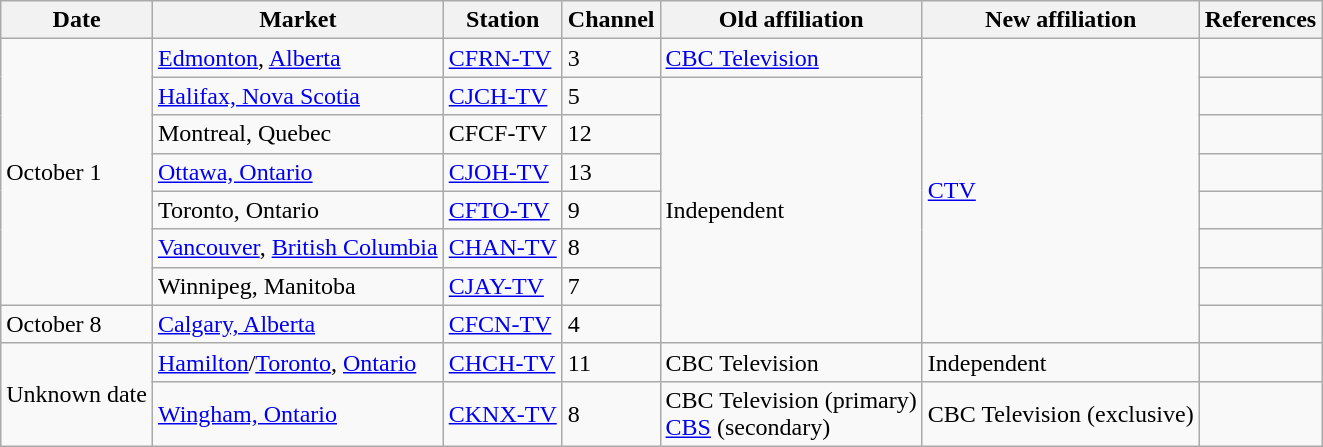<table class="wikitable">
<tr>
<th>Date</th>
<th>Market</th>
<th>Station</th>
<th>Channel</th>
<th>Old affiliation</th>
<th>New affiliation</th>
<th>References</th>
</tr>
<tr>
<td rowspan=7>October 1</td>
<td><a href='#'>Edmonton</a>, <a href='#'>Alberta</a></td>
<td><a href='#'>CFRN-TV</a></td>
<td>3</td>
<td><a href='#'>CBC Television</a></td>
<td rowspan=8><a href='#'>CTV</a></td>
<td></td>
</tr>
<tr>
<td><a href='#'>Halifax, Nova Scotia</a></td>
<td><a href='#'>CJCH-TV</a></td>
<td>5</td>
<td rowspan=7>Independent</td>
<td></td>
</tr>
<tr>
<td>Montreal, Quebec</td>
<td>CFCF-TV</td>
<td>12</td>
<td></td>
</tr>
<tr>
<td><a href='#'>Ottawa, Ontario</a></td>
<td><a href='#'>CJOH-TV</a></td>
<td>13</td>
<td></td>
</tr>
<tr>
<td>Toronto, Ontario</td>
<td><a href='#'>CFTO-TV</a></td>
<td>9</td>
<td></td>
</tr>
<tr>
<td><a href='#'>Vancouver</a>, <a href='#'>British Columbia</a></td>
<td><a href='#'>CHAN-TV</a></td>
<td>8</td>
<td></td>
</tr>
<tr>
<td>Winnipeg, Manitoba</td>
<td><a href='#'>CJAY-TV</a></td>
<td>7</td>
<td></td>
</tr>
<tr>
<td>October 8</td>
<td><a href='#'>Calgary, Alberta</a></td>
<td><a href='#'>CFCN-TV</a></td>
<td>4</td>
<td></td>
</tr>
<tr>
<td rowspan=2>Unknown date</td>
<td><a href='#'>Hamilton</a>/<a href='#'>Toronto</a>, <a href='#'>Ontario</a></td>
<td><a href='#'>CHCH-TV</a></td>
<td>11</td>
<td>CBC Television</td>
<td>Independent</td>
<td></td>
</tr>
<tr>
<td><a href='#'>Wingham, Ontario</a></td>
<td><a href='#'>CKNX-TV</a></td>
<td>8</td>
<td>CBC Television (primary) <br> <a href='#'>CBS</a> (secondary)</td>
<td>CBC Television (exclusive)</td>
<td></td>
</tr>
</table>
